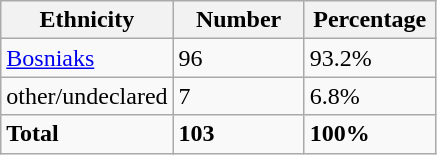<table class="wikitable">
<tr>
<th width="100px">Ethnicity</th>
<th width="80px">Number</th>
<th width="80px">Percentage</th>
</tr>
<tr>
<td><a href='#'>Bosniaks</a></td>
<td>96</td>
<td>93.2%</td>
</tr>
<tr>
<td>other/undeclared</td>
<td>7</td>
<td>6.8%</td>
</tr>
<tr>
<td><strong>Total</strong></td>
<td><strong>103</strong></td>
<td><strong>100%</strong></td>
</tr>
</table>
